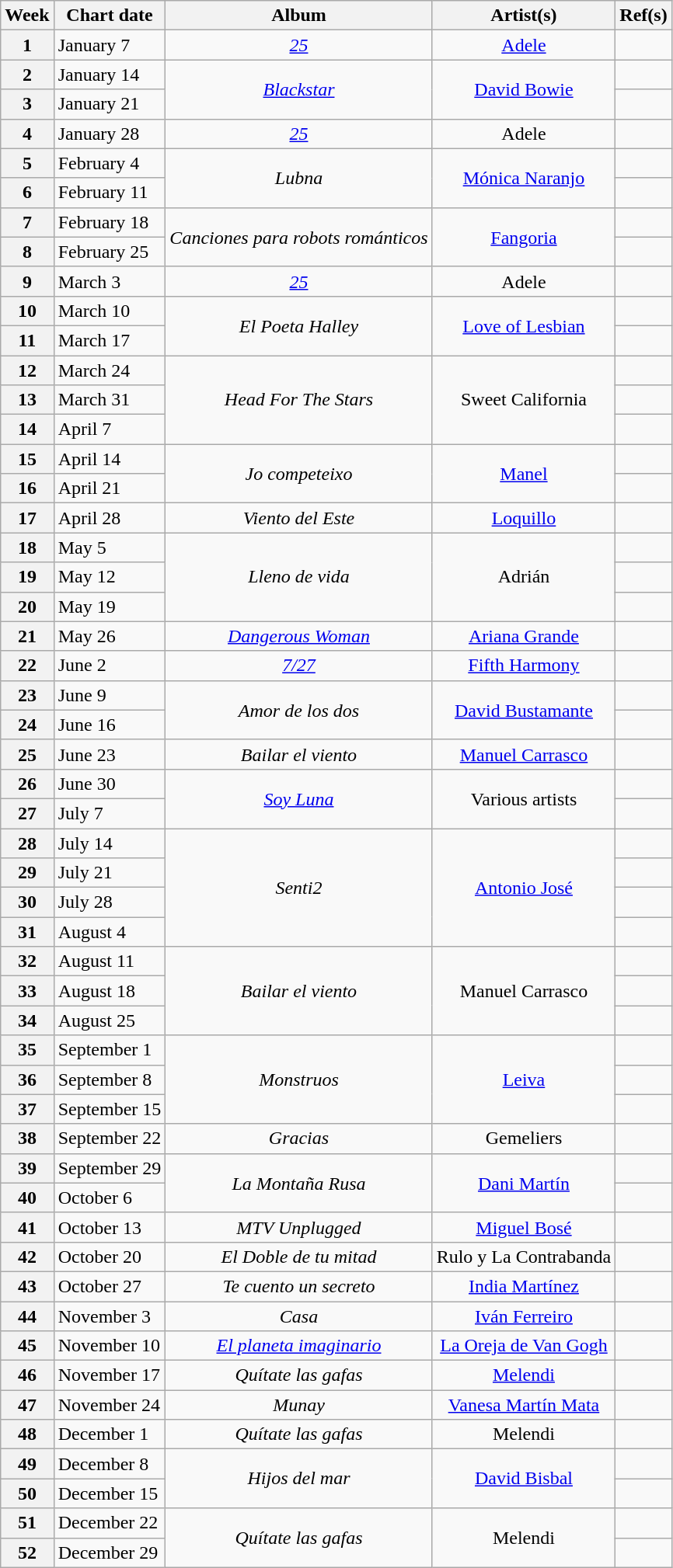<table class="wikitable" style="text-align: center;">
<tr>
<th>Week</th>
<th>Chart date</th>
<th>Album</th>
<th>Artist(s)</th>
<th>Ref(s)</th>
</tr>
<tr>
<th>1</th>
<td style="text-align: left;">January 7</td>
<td><em><a href='#'>25</a></em></td>
<td><a href='#'>Adele</a></td>
<td></td>
</tr>
<tr>
<th>2</th>
<td style="text-align: left;">January 14</td>
<td rowspan="2"><em><a href='#'>Blackstar</a></em></td>
<td rowspan="2"><a href='#'>David Bowie</a></td>
<td></td>
</tr>
<tr>
<th>3</th>
<td style="text-align: left;">January 21</td>
<td></td>
</tr>
<tr>
<th>4</th>
<td style="text-align: left;">January 28</td>
<td><em><a href='#'>25</a></em></td>
<td>Adele</td>
<td></td>
</tr>
<tr>
<th>5</th>
<td style="text-align: left;">February 4</td>
<td rowspan="2"><em>Lubna</em></td>
<td rowspan="2"><a href='#'>Mónica Naranjo</a></td>
<td></td>
</tr>
<tr>
<th>6</th>
<td style="text-align: left;">February 11</td>
<td></td>
</tr>
<tr>
<th>7</th>
<td style="text-align: left;">February 18</td>
<td rowspan="2"><em>Canciones para robots románticos</em></td>
<td rowspan="2"><a href='#'>Fangoria</a></td>
<td></td>
</tr>
<tr>
<th>8</th>
<td style="text-align: left;">February 25</td>
<td></td>
</tr>
<tr>
<th>9</th>
<td style="text-align: left;">March 3</td>
<td><em><a href='#'>25</a></em></td>
<td>Adele</td>
<td></td>
</tr>
<tr>
<th>10</th>
<td style="text-align: left;">March 10</td>
<td rowspan="2"><em>El Poeta Halley</em></td>
<td rowspan="2"><a href='#'>Love of Lesbian</a></td>
<td></td>
</tr>
<tr>
<th>11</th>
<td style="text-align: left;">March 17</td>
<td></td>
</tr>
<tr>
<th>12</th>
<td style="text-align: left;">March 24</td>
<td rowspan="3"><em>Head For The Stars</em></td>
<td rowspan="3">Sweet California</td>
<td></td>
</tr>
<tr>
<th>13</th>
<td style="text-align: left;">March 31</td>
<td></td>
</tr>
<tr>
<th>14</th>
<td style="text-align: left;">April 7</td>
<td></td>
</tr>
<tr>
<th>15</th>
<td style="text-align: left;">April 14</td>
<td rowspan="2"><em>Jo competeixo</em></td>
<td rowspan="2"><a href='#'>Manel</a></td>
<td></td>
</tr>
<tr>
<th>16</th>
<td style="text-align: left;">April 21</td>
<td></td>
</tr>
<tr>
<th>17</th>
<td style="text-align: left;">April 28</td>
<td><em>Viento del Este</em></td>
<td><a href='#'>Loquillo</a></td>
<td></td>
</tr>
<tr>
<th>18</th>
<td style="text-align: left;">May 5</td>
<td rowspan="3"><em>Lleno de vida</em></td>
<td rowspan="3">Adrián</td>
<td></td>
</tr>
<tr>
<th>19</th>
<td style="text-align: left;">May 12</td>
<td></td>
</tr>
<tr>
<th>20</th>
<td style="text-align: left;">May 19</td>
<td></td>
</tr>
<tr>
<th>21</th>
<td style="text-align: left;">May 26</td>
<td><em><a href='#'>Dangerous Woman</a></em></td>
<td><a href='#'>Ariana Grande</a></td>
<td></td>
</tr>
<tr>
<th>22</th>
<td style="text-align: left;">June 2</td>
<td><em><a href='#'>7/27</a></em></td>
<td><a href='#'>Fifth Harmony</a></td>
<td></td>
</tr>
<tr>
<th>23</th>
<td style="text-align: left;">June 9</td>
<td rowspan="2"><em>Amor de los dos</em></td>
<td rowspan="2"><a href='#'>David Bustamante</a></td>
<td></td>
</tr>
<tr>
<th>24</th>
<td style="text-align: left;">June 16</td>
<td></td>
</tr>
<tr>
<th>25</th>
<td style="text-align: left;">June 23</td>
<td><em>Bailar el viento</em></td>
<td><a href='#'>Manuel Carrasco</a></td>
<td></td>
</tr>
<tr>
<th>26</th>
<td style="text-align: left;">June 30</td>
<td rowspan="2"><em><a href='#'>Soy Luna</a></em></td>
<td rowspan="2">Various artists</td>
<td></td>
</tr>
<tr>
<th>27</th>
<td style="text-align: left;">July 7</td>
<td></td>
</tr>
<tr>
<th>28</th>
<td style="text-align: left;">July 14</td>
<td rowspan="4"><em>Senti2</em></td>
<td rowspan="4"><a href='#'>Antonio José</a></td>
<td></td>
</tr>
<tr>
<th>29</th>
<td style="text-align: left;">July 21</td>
<td></td>
</tr>
<tr>
<th>30</th>
<td style="text-align: left;">July 28</td>
<td></td>
</tr>
<tr>
<th>31</th>
<td style="text-align: left;">August 4</td>
<td></td>
</tr>
<tr>
<th>32</th>
<td style="text-align: left;">August 11</td>
<td rowspan="3"><em>Bailar el viento</em></td>
<td rowspan="3">Manuel Carrasco</td>
<td></td>
</tr>
<tr>
<th>33</th>
<td style="text-align: left;">August 18</td>
<td></td>
</tr>
<tr>
<th>34</th>
<td style="text-align: left;">August 25</td>
<td></td>
</tr>
<tr>
<th>35</th>
<td style="text-align: left;">September 1</td>
<td rowspan="3"><em>Monstruos</em></td>
<td rowspan="3"><a href='#'>Leiva</a></td>
<td></td>
</tr>
<tr>
<th>36</th>
<td style="text-align: left;">September 8</td>
<td></td>
</tr>
<tr>
<th>37</th>
<td style="text-align: left;">September 15</td>
<td></td>
</tr>
<tr>
<th>38</th>
<td style="text-align: left;">September 22</td>
<td><em>Gracias</em></td>
<td>Gemeliers</td>
<td></td>
</tr>
<tr>
<th>39</th>
<td style="text-align: left;">September 29</td>
<td rowspan="2"><em>La Montaña Rusa</em></td>
<td rowspan="2"><a href='#'>Dani Martín</a></td>
<td></td>
</tr>
<tr>
<th>40</th>
<td style="text-align: left;">October 6</td>
<td></td>
</tr>
<tr>
<th>41</th>
<td style="text-align: left;">October 13</td>
<td><em>MTV Unplugged</em></td>
<td><a href='#'>Miguel Bosé</a></td>
<td></td>
</tr>
<tr>
<th>42</th>
<td style="text-align: left;">October 20</td>
<td><em>El Doble de tu mitad</em></td>
<td>Rulo y La Contrabanda</td>
<td></td>
</tr>
<tr>
<th>43</th>
<td style="text-align: left;">October 27</td>
<td><em>Te cuento un secreto</em></td>
<td><a href='#'>India Martínez</a></td>
<td></td>
</tr>
<tr>
<th>44</th>
<td style="text-align: left;">November 3</td>
<td><em>Casa</em></td>
<td><a href='#'>Iván Ferreiro</a></td>
<td></td>
</tr>
<tr>
<th>45</th>
<td style="text-align: left;">November 10</td>
<td><em><a href='#'>El planeta imaginario</a></em></td>
<td><a href='#'>La Oreja de Van Gogh</a></td>
<td></td>
</tr>
<tr>
<th>46</th>
<td style="text-align: left;">November 17</td>
<td><em>Quítate las gafas</em></td>
<td><a href='#'>Melendi</a></td>
<td></td>
</tr>
<tr>
<th>47</th>
<td style="text-align: left;">November 24</td>
<td><em>Munay</em></td>
<td><a href='#'>Vanesa Martín Mata</a></td>
<td></td>
</tr>
<tr>
<th>48</th>
<td style="text-align: left;">December 1</td>
<td><em>Quítate las gafas</em></td>
<td>Melendi</td>
<td></td>
</tr>
<tr>
<th>49</th>
<td style="text-align: left;">December 8</td>
<td rowspan="2"><em>Hijos del mar</em></td>
<td rowspan="2"><a href='#'>David Bisbal</a></td>
<td></td>
</tr>
<tr>
<th>50</th>
<td style="text-align: left;">December 15</td>
<td></td>
</tr>
<tr>
<th>51</th>
<td style="text-align: left;">December 22</td>
<td rowspan="2"><em>Quítate las gafas</em></td>
<td rowspan="2">Melendi</td>
<td></td>
</tr>
<tr>
<th>52</th>
<td style="text-align: left;">December 29</td>
<td></td>
</tr>
</table>
